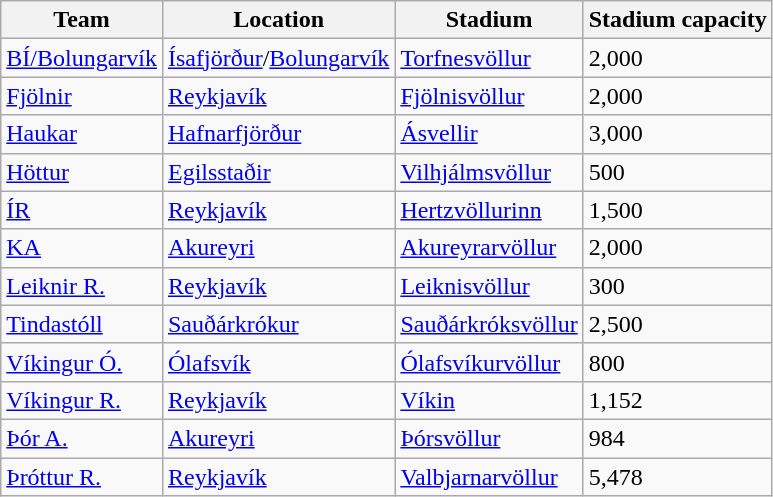<table class="wikitable sortable" style="text-align: left;">
<tr>
<th>Team</th>
<th>Location</th>
<th>Stadium</th>
<th>Stadium capacity</th>
</tr>
<tr>
<td><a href='#'>BÍ/Bolungarvík</a></td>
<td><a href='#'>Ísafjörður</a>/<a href='#'>Bolungarvík</a></td>
<td><a href='#'>Torfnesvöllur</a></td>
<td>2,000</td>
</tr>
<tr>
<td><a href='#'>Fjölnir</a></td>
<td><a href='#'>Reykjavík</a></td>
<td><a href='#'>Fjölnisvöllur</a></td>
<td>2,000</td>
</tr>
<tr>
<td><a href='#'>Haukar</a></td>
<td><a href='#'>Hafnarfjörður</a></td>
<td><a href='#'>Ásvellir</a></td>
<td>3,000</td>
</tr>
<tr>
<td><a href='#'>Höttur</a></td>
<td><a href='#'>Egilsstaðir</a></td>
<td><a href='#'>Vilhjálmsvöllur</a></td>
<td>500</td>
</tr>
<tr>
<td><a href='#'>ÍR</a></td>
<td><a href='#'>Reykjavík</a></td>
<td><a href='#'>Hertzvöllurinn</a></td>
<td>1,500</td>
</tr>
<tr>
<td><a href='#'>KA</a></td>
<td><a href='#'>Akureyri</a></td>
<td><a href='#'>Akureyrarvöllur</a></td>
<td>2,000</td>
</tr>
<tr>
<td><a href='#'>Leiknir R.</a></td>
<td><a href='#'>Reykjavík</a></td>
<td><a href='#'>Leiknisvöllur</a></td>
<td>300</td>
</tr>
<tr>
<td><a href='#'>Tindastóll</a></td>
<td><a href='#'>Sauðárkrókur</a></td>
<td><a href='#'>Sauðárkróksvöllur</a></td>
<td>2,500</td>
</tr>
<tr>
<td><a href='#'>Víkingur Ó.</a></td>
<td><a href='#'>Ólafsvík</a></td>
<td><a href='#'>Ólafsvíkurvöllur</a></td>
<td>800</td>
</tr>
<tr>
<td><a href='#'>Víkingur R.</a></td>
<td><a href='#'>Reykjavík</a></td>
<td><a href='#'>Víkin</a></td>
<td>1,152</td>
</tr>
<tr>
<td><a href='#'>Þór A.</a></td>
<td><a href='#'>Akureyri</a></td>
<td><a href='#'>Þórsvöllur</a></td>
<td>984</td>
</tr>
<tr>
<td><a href='#'>Þróttur R.</a></td>
<td><a href='#'>Reykjavík</a></td>
<td><a href='#'>Valbjarnarvöllur</a></td>
<td>5,478</td>
</tr>
</table>
